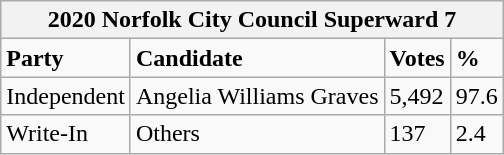<table class="wikitable">
<tr>
<th colspan="4">2020 Norfolk City Council Superward 7</th>
</tr>
<tr>
<td><strong>Party</strong></td>
<td><strong>Candidate</strong></td>
<td><strong>Votes</strong></td>
<td><strong>%</strong></td>
</tr>
<tr>
<td>Independent</td>
<td>Angelia Williams Graves</td>
<td>5,492</td>
<td>97.6</td>
</tr>
<tr>
<td>Write-In</td>
<td>Others</td>
<td>137</td>
<td>2.4</td>
</tr>
</table>
